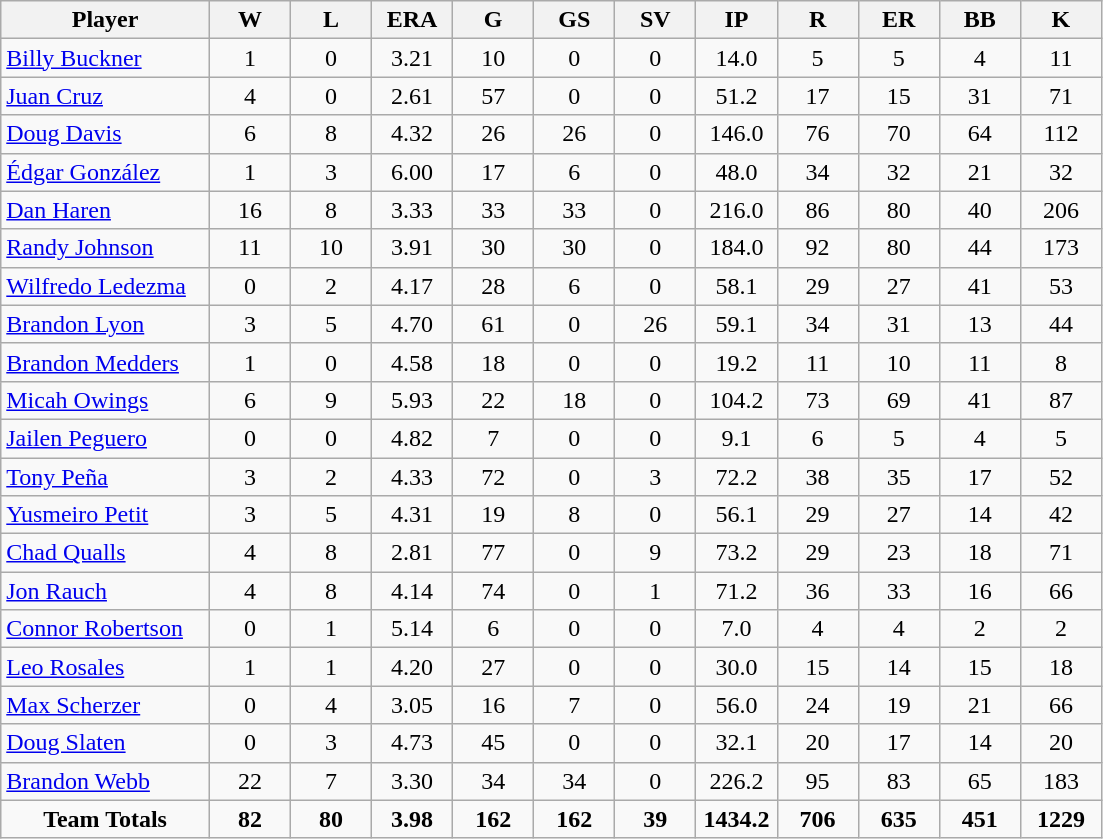<table class="wikitable sortable">
<tr>
<th bgcolor="#DDDDFF" width="18%">Player</th>
<th bgcolor="#DDDDFF" width="7%">W</th>
<th bgcolor="#DDDDFF" width="7%">L</th>
<th bgcolor="#DDDDFF" width="7%">ERA</th>
<th bgcolor="#DDDDFF" width="7%">G</th>
<th bgcolor="#DDDDFF" width="7%">GS</th>
<th bgcolor="#DDDDFF" width="7%">SV</th>
<th bgcolor="#DDDDFF" width="7%">IP</th>
<th bgcolor="#DDDDFF" width="7%">R</th>
<th bgcolor="#DDDDFF" width="7%">ER</th>
<th bgcolor="#DDDDFF" width="7%">BB</th>
<th bgcolor="#DDDDFF" width="7%">K</th>
</tr>
<tr>
<td><a href='#'>Billy Buckner</a></td>
<td style="text-align:center">1</td>
<td style="text-align:center">0</td>
<td style="text-align:center">3.21</td>
<td style="text-align:center">10</td>
<td style="text-align:center">0</td>
<td style="text-align:center">0</td>
<td style="text-align:center">14.0</td>
<td style="text-align:center">5</td>
<td style="text-align:center">5</td>
<td style="text-align:center">4</td>
<td style="text-align:center">11</td>
</tr>
<tr>
<td><a href='#'>Juan Cruz</a></td>
<td style="text-align:center">4</td>
<td style="text-align:center">0</td>
<td style="text-align:center">2.61</td>
<td style="text-align:center">57</td>
<td style="text-align:center">0</td>
<td style="text-align:center">0</td>
<td style="text-align:center">51.2</td>
<td style="text-align:center">17</td>
<td style="text-align:center">15</td>
<td style="text-align:center">31</td>
<td style="text-align:center">71</td>
</tr>
<tr>
<td><a href='#'>Doug Davis</a></td>
<td style="text-align:center">6</td>
<td style="text-align:center">8</td>
<td style="text-align:center">4.32</td>
<td style="text-align:center">26</td>
<td style="text-align:center">26</td>
<td style="text-align:center">0</td>
<td style="text-align:center">146.0</td>
<td style="text-align:center">76</td>
<td style="text-align:center">70</td>
<td style="text-align:center">64</td>
<td style="text-align:center">112</td>
</tr>
<tr>
<td><a href='#'>Édgar González</a></td>
<td style="text-align:center">1</td>
<td style="text-align:center">3</td>
<td style="text-align:center">6.00</td>
<td style="text-align:center">17</td>
<td style="text-align:center">6</td>
<td style="text-align:center">0</td>
<td style="text-align:center">48.0</td>
<td style="text-align:center">34</td>
<td style="text-align:center">32</td>
<td style="text-align:center">21</td>
<td style="text-align:center">32</td>
</tr>
<tr>
<td><a href='#'>Dan Haren</a></td>
<td style="text-align:center">16</td>
<td style="text-align:center">8</td>
<td style="text-align:center">3.33</td>
<td style="text-align:center">33</td>
<td style="text-align:center">33</td>
<td style="text-align:center">0</td>
<td style="text-align:center">216.0</td>
<td style="text-align:center">86</td>
<td style="text-align:center">80</td>
<td style="text-align:center">40</td>
<td style="text-align:center">206</td>
</tr>
<tr>
<td><a href='#'>Randy Johnson</a></td>
<td style="text-align:center">11</td>
<td style="text-align:center">10</td>
<td style="text-align:center">3.91</td>
<td style="text-align:center">30</td>
<td style="text-align:center">30</td>
<td style="text-align:center">0</td>
<td style="text-align:center">184.0</td>
<td style="text-align:center">92</td>
<td style="text-align:center">80</td>
<td style="text-align:center">44</td>
<td style="text-align:center">173</td>
</tr>
<tr>
<td><a href='#'>Wilfredo Ledezma</a></td>
<td style="text-align:center">0</td>
<td style="text-align:center">2</td>
<td style="text-align:center">4.17</td>
<td style="text-align:center">28</td>
<td style="text-align:center">6</td>
<td style="text-align:center">0</td>
<td style="text-align:center">58.1</td>
<td style="text-align:center">29</td>
<td style="text-align:center">27</td>
<td style="text-align:center">41</td>
<td style="text-align:center">53</td>
</tr>
<tr>
<td><a href='#'>Brandon Lyon</a></td>
<td style="text-align:center">3</td>
<td style="text-align:center">5</td>
<td style="text-align:center">4.70</td>
<td style="text-align:center">61</td>
<td style="text-align:center">0</td>
<td style="text-align:center">26</td>
<td style="text-align:center">59.1</td>
<td style="text-align:center">34</td>
<td style="text-align:center">31</td>
<td style="text-align:center">13</td>
<td style="text-align:center">44</td>
</tr>
<tr>
<td><a href='#'>Brandon Medders</a></td>
<td style="text-align:center">1</td>
<td style="text-align:center">0</td>
<td style="text-align:center">4.58</td>
<td style="text-align:center">18</td>
<td style="text-align:center">0</td>
<td style="text-align:center">0</td>
<td style="text-align:center">19.2</td>
<td style="text-align:center">11</td>
<td style="text-align:center">10</td>
<td style="text-align:center">11</td>
<td style="text-align:center">8</td>
</tr>
<tr>
<td><a href='#'>Micah Owings</a></td>
<td style="text-align:center">6</td>
<td style="text-align:center">9</td>
<td style="text-align:center">5.93</td>
<td style="text-align:center">22</td>
<td style="text-align:center">18</td>
<td style="text-align:center">0</td>
<td style="text-align:center">104.2</td>
<td style="text-align:center">73</td>
<td style="text-align:center">69</td>
<td style="text-align:center">41</td>
<td style="text-align:center">87</td>
</tr>
<tr>
<td><a href='#'>Jailen Peguero</a></td>
<td style="text-align:center">0</td>
<td style="text-align:center">0</td>
<td style="text-align:center">4.82</td>
<td style="text-align:center">7</td>
<td style="text-align:center">0</td>
<td style="text-align:center">0</td>
<td style="text-align:center">9.1</td>
<td style="text-align:center">6</td>
<td style="text-align:center">5</td>
<td style="text-align:center">4</td>
<td style="text-align:center">5</td>
</tr>
<tr>
<td><a href='#'>Tony Peña</a></td>
<td style="text-align:center">3</td>
<td style="text-align:center">2</td>
<td style="text-align:center">4.33</td>
<td style="text-align:center">72</td>
<td style="text-align:center">0</td>
<td style="text-align:center">3</td>
<td style="text-align:center">72.2</td>
<td style="text-align:center">38</td>
<td style="text-align:center">35</td>
<td style="text-align:center">17</td>
<td style="text-align:center">52</td>
</tr>
<tr>
<td><a href='#'>Yusmeiro Petit</a></td>
<td style="text-align:center">3</td>
<td style="text-align:center">5</td>
<td style="text-align:center">4.31</td>
<td style="text-align:center">19</td>
<td style="text-align:center">8</td>
<td style="text-align:center">0</td>
<td style="text-align:center">56.1</td>
<td style="text-align:center">29</td>
<td style="text-align:center">27</td>
<td style="text-align:center">14</td>
<td style="text-align:center">42</td>
</tr>
<tr>
<td><a href='#'>Chad Qualls</a></td>
<td style="text-align:center">4</td>
<td style="text-align:center">8</td>
<td style="text-align:center">2.81</td>
<td style="text-align:center">77</td>
<td style="text-align:center">0</td>
<td style="text-align:center">9</td>
<td style="text-align:center">73.2</td>
<td style="text-align:center">29</td>
<td style="text-align:center">23</td>
<td style="text-align:center">18</td>
<td style="text-align:center">71</td>
</tr>
<tr>
<td><a href='#'>Jon Rauch</a></td>
<td style="text-align:center">4</td>
<td style="text-align:center">8</td>
<td style="text-align:center">4.14</td>
<td style="text-align:center">74</td>
<td style="text-align:center">0</td>
<td style="text-align:center">1</td>
<td style="text-align:center">71.2</td>
<td style="text-align:center">36</td>
<td style="text-align:center">33</td>
<td style="text-align:center">16</td>
<td style="text-align:center">66</td>
</tr>
<tr>
<td><a href='#'>Connor Robertson</a></td>
<td style="text-align:center">0</td>
<td style="text-align:center">1</td>
<td style="text-align:center">5.14</td>
<td style="text-align:center">6</td>
<td style="text-align:center">0</td>
<td style="text-align:center">0</td>
<td style="text-align:center">7.0</td>
<td style="text-align:center">4</td>
<td style="text-align:center">4</td>
<td style="text-align:center">2</td>
<td style="text-align:center">2</td>
</tr>
<tr>
<td><a href='#'>Leo Rosales</a></td>
<td style="text-align:center">1</td>
<td style="text-align:center">1</td>
<td style="text-align:center">4.20</td>
<td style="text-align:center">27</td>
<td style="text-align:center">0</td>
<td style="text-align:center">0</td>
<td style="text-align:center">30.0</td>
<td style="text-align:center">15</td>
<td style="text-align:center">14</td>
<td style="text-align:center">15</td>
<td style="text-align:center">18</td>
</tr>
<tr>
<td><a href='#'>Max Scherzer</a></td>
<td style="text-align:center">0</td>
<td style="text-align:center">4</td>
<td style="text-align:center">3.05</td>
<td style="text-align:center">16</td>
<td style="text-align:center">7</td>
<td style="text-align:center">0</td>
<td style="text-align:center">56.0</td>
<td style="text-align:center">24</td>
<td style="text-align:center">19</td>
<td style="text-align:center">21</td>
<td style="text-align:center">66</td>
</tr>
<tr>
<td><a href='#'>Doug Slaten</a></td>
<td style="text-align:center">0</td>
<td style="text-align:center">3</td>
<td style="text-align:center">4.73</td>
<td style="text-align:center">45</td>
<td style="text-align:center">0</td>
<td style="text-align:center">0</td>
<td style="text-align:center">32.1</td>
<td style="text-align:center">20</td>
<td style="text-align:center">17</td>
<td style="text-align:center">14</td>
<td style="text-align:center">20</td>
</tr>
<tr>
<td><a href='#'>Brandon Webb</a></td>
<td style="text-align:center">22</td>
<td style="text-align:center">7</td>
<td style="text-align:center">3.30</td>
<td style="text-align:center">34</td>
<td style="text-align:center">34</td>
<td style="text-align:center">0</td>
<td style="text-align:center">226.2</td>
<td style="text-align:center">95</td>
<td style="text-align:center">83</td>
<td style="text-align:center">65</td>
<td style="text-align:center">183</td>
</tr>
<tr class="sortbottom">
<td style="text-align:center"><strong>Team Totals</strong></td>
<td style="text-align:center"><strong>82</strong></td>
<td style="text-align:center"><strong>80</strong></td>
<td style="text-align:center"><strong>3.98</strong></td>
<td style="text-align:center"><strong>162</strong></td>
<td style="text-align:center"><strong>162</strong></td>
<td style="text-align:center"><strong>39</strong></td>
<td style="text-align:center"><strong>1434.2</strong></td>
<td style="text-align:center"><strong>706</strong></td>
<td style="text-align:center"><strong>635</strong></td>
<td style="text-align:center"><strong>451</strong></td>
<td style="text-align:center"><strong>1229</strong></td>
</tr>
</table>
